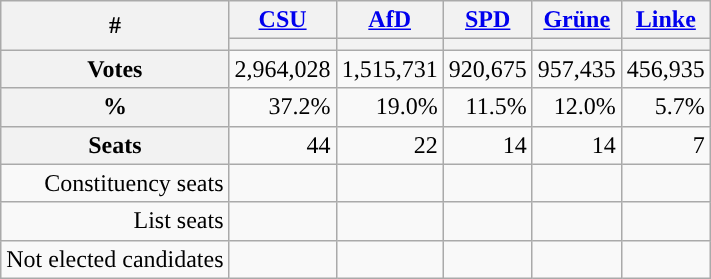<table class="wikitable" style="text-align:right;vertical-align:top">
<tr>
<th rowspan="2">#</th>
<th class="wikitable sortable"><a href='#'>CSU</a></th>
<th class="wikitable sortable"><a href='#'>AfD</a></th>
<th class="wikitable sortable"><a href='#'>SPD</a></th>
<th class="wikitable sortable"><a href='#'>Grüne</a></th>
<th class="wikitable sortable"><a href='#'>Linke</a></th>
</tr>
<tr>
<th class="wikitable sortable" style="background:"></th>
<th class="wikitable sortable" style="background:"></th>
<th class="wikitable sortable" style="background:"></th>
<th class="wikitable sortable" style="background:"></th>
<th class="wikitable sortable" style="background:"></th>
</tr>
<tr>
<th>Votes</th>
<td>2,964,028</td>
<td>1,515,731</td>
<td>920,675</td>
<td>957,435</td>
<td>456,935</td>
</tr>
<tr>
<th>%</th>
<td>37.2%</td>
<td>19.0%</td>
<td>11.5%</td>
<td>12.0%</td>
<td>5.7%</td>
</tr>
<tr>
<th>Seats</th>
<td>44</td>
<td>22</td>
<td>14</td>
<td>14</td>
<td>7</td>
</tr>
<tr style="vertical-align:top">
<td>Constituency seats</td>
<td></td>
<td></td>
<td></td>
<td></td>
<td></td>
</tr>
<tr style="vertical-align:top">
<td>List seats</td>
<td></td>
<td></td>
<td></td>
<td></td>
<td></td>
</tr>
<tr style="vertical-align:top">
<td>Not elected candidates</td>
<td><div><br>








</div></td>
<td><div><br>
</div></td>
<td><div><br>
</div></td>
<td><div><br>
</div></td>
<td><div><br>
</div></td>
</tr>
</table>
